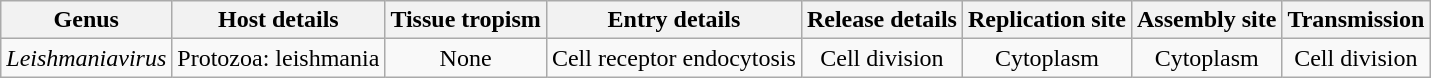<table class="wikitable sortable" style="text-align:center">
<tr>
<th>Genus</th>
<th>Host details</th>
<th>Tissue tropism</th>
<th>Entry details</th>
<th>Release details</th>
<th>Replication site</th>
<th>Assembly site</th>
<th>Transmission</th>
</tr>
<tr>
<td><em>Leishmaniavirus</em></td>
<td>Protozoa: leishmania</td>
<td>None</td>
<td>Cell receptor endocytosis</td>
<td>Cell division</td>
<td>Cytoplasm</td>
<td>Cytoplasm</td>
<td>Cell division</td>
</tr>
</table>
